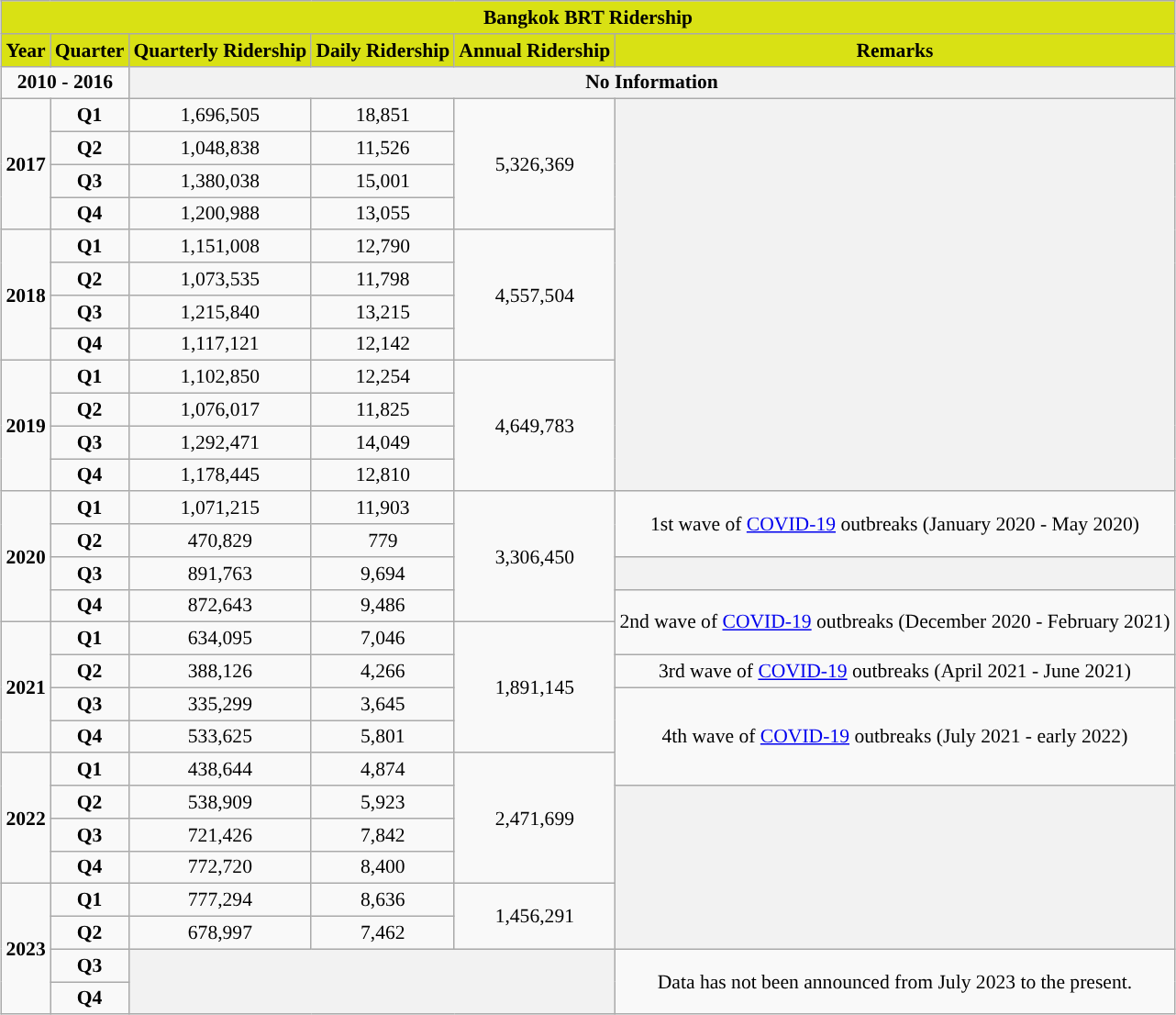<table class="wikitable" style="margin:auto;font-align:center;text-align:center;font-size:90%;">
<tr>
<th colspan="6" align="center" style="background:#D9E114;">Bangkok BRT Ridership</th>
</tr>
<tr>
<th style="background:#D9E114;">Year</th>
<th style="background:#D9E114;">Quarter</th>
<th style="background:#D9E114;">Quarterly Ridership</th>
<th style="background:#D9E114;">Daily Ridership</th>
<th style="background:#D9E114;">Annual Ridership</th>
<th style="background:#D9E114;">Remarks</th>
</tr>
<tr>
<td colspan="2"><strong>2010 - 2016</strong></td>
<th colspan="4">No Information</th>
</tr>
<tr>
<td rowspan="4"><strong>2017</strong></td>
<td><strong>Q1</strong></td>
<td>1,696,505</td>
<td>18,851</td>
<td rowspan="4">5,326,369</td>
<th rowspan="12"></th>
</tr>
<tr>
<td><strong>Q2</strong></td>
<td>1,048,838</td>
<td>11,526</td>
</tr>
<tr>
<td><strong>Q3</strong></td>
<td>1,380,038</td>
<td>15,001</td>
</tr>
<tr>
<td><strong>Q4</strong></td>
<td>1,200,988</td>
<td>13,055</td>
</tr>
<tr>
<td rowspan="4"><strong>2018</strong></td>
<td><strong>Q1</strong></td>
<td>1,151,008</td>
<td>12,790</td>
<td rowspan="4">4,557,504</td>
</tr>
<tr>
<td><strong>Q2</strong></td>
<td>1,073,535</td>
<td>11,798</td>
</tr>
<tr>
<td><strong>Q3</strong></td>
<td>1,215,840</td>
<td>13,215</td>
</tr>
<tr>
<td><strong>Q4</strong></td>
<td>1,117,121</td>
<td>12,142</td>
</tr>
<tr>
<td rowspan="4"><strong>2019</strong></td>
<td><strong>Q1</strong></td>
<td>1,102,850</td>
<td>12,254</td>
<td rowspan="4">4,649,783</td>
</tr>
<tr>
<td><strong>Q2</strong></td>
<td>1,076,017</td>
<td>11,825</td>
</tr>
<tr>
<td><strong>Q3</strong></td>
<td>1,292,471</td>
<td>14,049</td>
</tr>
<tr>
<td><strong>Q4</strong></td>
<td>1,178,445</td>
<td>12,810</td>
</tr>
<tr>
<td rowspan="4"><strong>2020</strong></td>
<td><strong>Q1</strong></td>
<td>1,071,215</td>
<td>11,903</td>
<td rowspan="4">3,306,450</td>
<td rowspan="2">1st wave of <a href='#'>COVID-19</a> outbreaks (January 2020 - May 2020)</td>
</tr>
<tr>
<td><strong>Q2</strong></td>
<td>470,829</td>
<td>779</td>
</tr>
<tr>
<td><strong>Q3</strong></td>
<td>891,763</td>
<td>9,694</td>
<th></th>
</tr>
<tr>
<td><strong>Q4</strong></td>
<td>872,643</td>
<td>9,486</td>
<td rowspan="2">2nd wave of <a href='#'>COVID-19</a> outbreaks (December 2020 - February 2021)</td>
</tr>
<tr>
<td rowspan="4"><strong>2021</strong></td>
<td><strong>Q1</strong></td>
<td>634,095</td>
<td>7,046</td>
<td rowspan="4">1,891,145</td>
</tr>
<tr>
<td><strong>Q2</strong></td>
<td>388,126</td>
<td>4,266</td>
<td>3rd wave of <a href='#'>COVID-19</a> outbreaks (April 2021 - June 2021)</td>
</tr>
<tr>
<td><strong>Q3</strong></td>
<td>335,299</td>
<td>3,645</td>
<td rowspan="3">4th wave of <a href='#'>COVID-19</a> outbreaks (July 2021 - early 2022)</td>
</tr>
<tr>
<td><strong>Q4</strong></td>
<td>533,625</td>
<td>5,801</td>
</tr>
<tr>
<td rowspan="4"><strong>2022</strong></td>
<td><strong>Q1</strong></td>
<td>438,644</td>
<td>4,874</td>
<td rowspan="4">2,471,699</td>
</tr>
<tr>
<td><strong>Q2</strong></td>
<td>538,909</td>
<td>5,923</td>
<th rowspan="5"></th>
</tr>
<tr>
<td><strong>Q3</strong></td>
<td>721,426</td>
<td>7,842</td>
</tr>
<tr>
<td><strong>Q4</strong></td>
<td>772,720</td>
<td>8,400</td>
</tr>
<tr>
<td rowspan="4"><strong>2023</strong></td>
<td><strong>Q1</strong></td>
<td>777,294</td>
<td>8,636</td>
<td rowspan="2">1,456,291</td>
</tr>
<tr>
<td><strong>Q2</strong></td>
<td>678,997</td>
<td>7,462</td>
</tr>
<tr>
<td><strong>Q3</strong></td>
<th colspan="3" rowspan="2"></th>
<td rowspan="2">Data has not been announced from July 2023 to the present.</td>
</tr>
<tr>
<td><strong>Q4</strong></td>
</tr>
</table>
